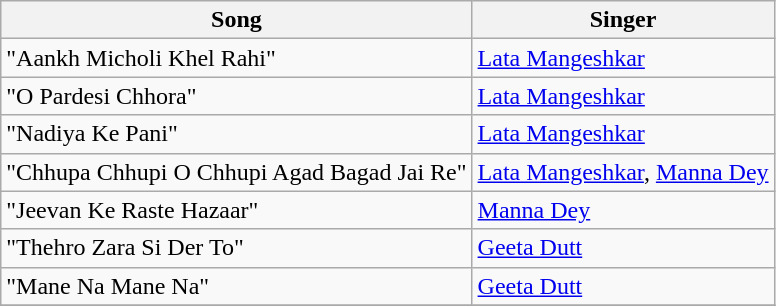<table class="wikitable">
<tr>
<th>Song</th>
<th>Singer</th>
</tr>
<tr>
<td>"Aankh Micholi Khel Rahi"</td>
<td><a href='#'>Lata Mangeshkar</a></td>
</tr>
<tr>
<td>"O Pardesi Chhora"</td>
<td><a href='#'>Lata Mangeshkar</a></td>
</tr>
<tr>
<td>"Nadiya Ke Pani"</td>
<td><a href='#'>Lata Mangeshkar</a></td>
</tr>
<tr>
<td>"Chhupa Chhupi O Chhupi Agad Bagad Jai Re"</td>
<td><a href='#'>Lata Mangeshkar</a>, <a href='#'>Manna Dey</a></td>
</tr>
<tr>
<td>"Jeevan Ke Raste Hazaar"</td>
<td><a href='#'>Manna Dey</a></td>
</tr>
<tr>
<td>"Thehro Zara Si Der To"</td>
<td><a href='#'>Geeta Dutt</a></td>
</tr>
<tr>
<td>"Mane Na Mane Na"</td>
<td><a href='#'>Geeta Dutt</a></td>
</tr>
<tr>
</tr>
</table>
